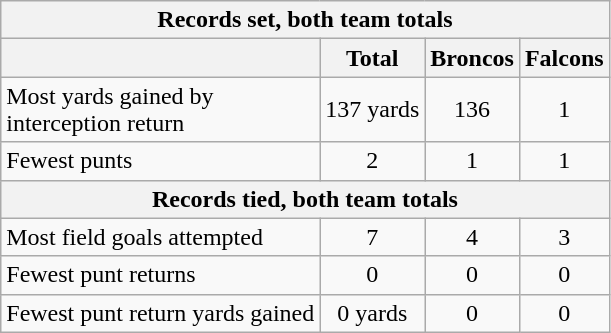<table class="wikitable">
<tr>
<th colspan=4>Records set, both team totals</th>
</tr>
<tr>
<th></th>
<th>Total</th>
<th>Broncos</th>
<th>Falcons</th>
</tr>
<tr align=center>
<td align=left>Most yards gained by<br>interception return</td>
<td>137 yards</td>
<td>136</td>
<td>1</td>
</tr>
<tr align=center>
<td align=left>Fewest punts</td>
<td>2</td>
<td>1</td>
<td>1</td>
</tr>
<tr>
<th colspan=4>Records tied, both team totals</th>
</tr>
<tr align=center>
<td align=left>Most field goals attempted</td>
<td>7</td>
<td>4</td>
<td>3</td>
</tr>
<tr align=center>
<td align=left>Fewest punt returns</td>
<td>0</td>
<td>0</td>
<td>0</td>
</tr>
<tr align=center>
<td align=left>Fewest punt return yards gained</td>
<td>0 yards</td>
<td>0</td>
<td>0</td>
</tr>
</table>
